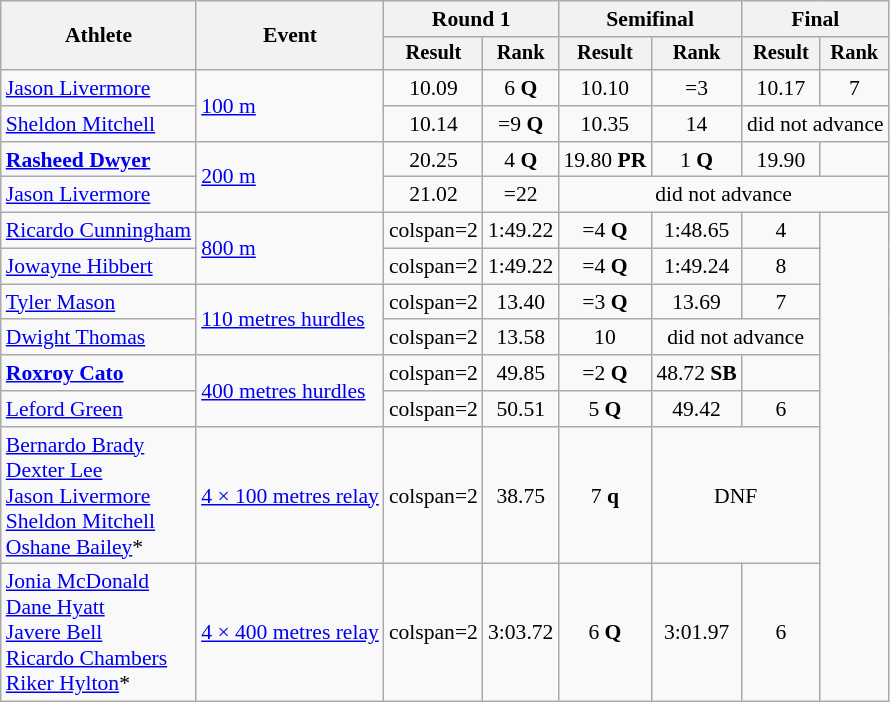<table class=wikitable style="font-size:90%">
<tr>
<th rowspan="2">Athlete</th>
<th rowspan="2">Event</th>
<th colspan="2">Round 1</th>
<th colspan="2">Semifinal</th>
<th colspan="2">Final</th>
</tr>
<tr style="font-size:95%">
<th>Result</th>
<th>Rank</th>
<th>Result</th>
<th>Rank</th>
<th>Result</th>
<th>Rank</th>
</tr>
<tr align=center>
<td align=left><a href='#'>Jason Livermore</a></td>
<td align=left rowspan="2"><a href='#'>100 m</a></td>
<td>10.09</td>
<td>6 <strong>Q</strong></td>
<td>10.10</td>
<td>=3</td>
<td>10.17</td>
<td>7</td>
</tr>
<tr align=center>
<td align=left><a href='#'>Sheldon Mitchell</a></td>
<td>10.14</td>
<td>=9 <strong>Q</strong></td>
<td>10.35</td>
<td>14</td>
<td colspan=2>did not advance</td>
</tr>
<tr align=center>
<td align=left><strong><a href='#'>Rasheed Dwyer</a></strong></td>
<td align=left rowspan="2"><a href='#'>200 m</a></td>
<td>20.25</td>
<td>4 <strong>Q</strong></td>
<td>19.80 <strong>PR</strong></td>
<td>1 <strong>Q</strong></td>
<td>19.90</td>
<td></td>
</tr>
<tr align=center>
<td align=left><a href='#'>Jason Livermore</a></td>
<td>21.02</td>
<td>=22</td>
<td colspan=4>did not advance</td>
</tr>
<tr align=center>
<td align=left><a href='#'>Ricardo Cunningham</a></td>
<td align=left rowspan="2"><a href='#'>800 m</a></td>
<td>colspan=2 </td>
<td>1:49.22</td>
<td>=4 <strong>Q</strong></td>
<td>1:48.65</td>
<td>4</td>
</tr>
<tr align=center>
<td align=left><a href='#'>Jowayne Hibbert</a></td>
<td>colspan=2 </td>
<td>1:49.22</td>
<td>=4 <strong>Q</strong></td>
<td>1:49.24</td>
<td>8</td>
</tr>
<tr align=center>
<td align=left><a href='#'>Tyler Mason</a></td>
<td align=left rowspan="2"><a href='#'>110 metres hurdles</a></td>
<td>colspan=2 </td>
<td>13.40</td>
<td>=3 <strong>Q</strong></td>
<td>13.69</td>
<td>7</td>
</tr>
<tr align=center>
<td align=left><a href='#'>Dwight Thomas</a></td>
<td>colspan=2 </td>
<td>13.58</td>
<td>10</td>
<td colspan=2>did not advance</td>
</tr>
<tr align=center>
<td align=left><strong><a href='#'>Roxroy Cato</a></strong></td>
<td align=left rowspan="2"><a href='#'>400 metres hurdles</a></td>
<td>colspan=2 </td>
<td>49.85</td>
<td>=2 <strong>Q</strong></td>
<td>48.72 <strong>SB</strong></td>
<td></td>
</tr>
<tr align=center>
<td align=left><a href='#'>Leford Green</a></td>
<td>colspan=2 </td>
<td>50.51</td>
<td>5 <strong>Q</strong></td>
<td>49.42</td>
<td>6</td>
</tr>
<tr align=center>
<td align=left><a href='#'>Bernardo Brady</a><br><a href='#'>Dexter Lee</a><br><a href='#'>Jason Livermore</a><br><a href='#'>Sheldon Mitchell</a><br><a href='#'>Oshane Bailey</a>*</td>
<td align=left><a href='#'>4 × 100 metres relay</a></td>
<td>colspan=2 </td>
<td>38.75</td>
<td>7 <strong>q</strong></td>
<td colspan=2>DNF</td>
</tr>
<tr align=center>
<td align=left><a href='#'>Jonia McDonald</a><br><a href='#'>Dane Hyatt</a><br><a href='#'>Javere Bell</a><br><a href='#'>Ricardo Chambers</a><br><a href='#'>Riker Hylton</a>*</td>
<td align=left><a href='#'>4 × 400 metres relay</a></td>
<td>colspan=2 </td>
<td>3:03.72</td>
<td>6 <strong>Q</strong></td>
<td>3:01.97</td>
<td>6</td>
</tr>
</table>
